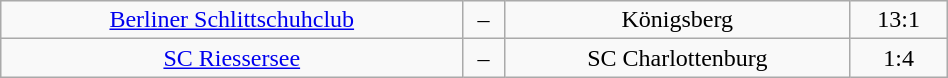<table class="wikitable" width="50%">
<tr align="center">
<td><a href='#'>Berliner Schlittschuhclub</a></td>
<td>–</td>
<td>Königsberg</td>
<td>13:1</td>
</tr>
<tr align="center">
<td><a href='#'>SC Riessersee</a></td>
<td>–</td>
<td>SC Charlottenburg</td>
<td>1:4</td>
</tr>
</table>
